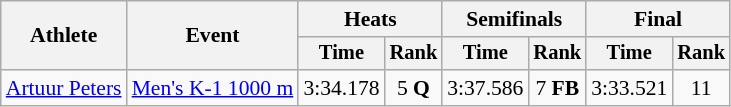<table class=wikitable style="font-size:90%">
<tr>
<th rowspan="2">Athlete</th>
<th rowspan="2">Event</th>
<th colspan=2>Heats</th>
<th colspan=2>Semifinals</th>
<th colspan=2>Final</th>
</tr>
<tr style="font-size:95%">
<th>Time</th>
<th>Rank</th>
<th>Time</th>
<th>Rank</th>
<th>Time</th>
<th>Rank</th>
</tr>
<tr align=center>
<td align=left><a href='#'>Artuur Peters</a></td>
<td align=left><a href='#'>Men's K-1 1000 m</a></td>
<td>3:34.178</td>
<td>5 <strong>Q</strong></td>
<td>3:37.586</td>
<td>7 <strong>FB</strong></td>
<td>3:33.521</td>
<td>11</td>
</tr>
</table>
